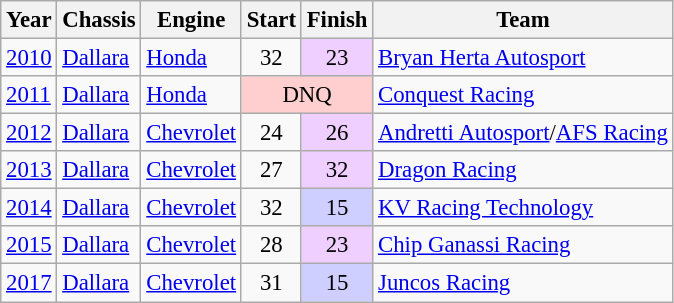<table class="wikitable" style="font-size: 95%;">
<tr>
<th>Year</th>
<th>Chassis</th>
<th>Engine</th>
<th>Start</th>
<th>Finish</th>
<th>Team</th>
</tr>
<tr>
<td><a href='#'>2010</a></td>
<td><a href='#'>Dallara</a></td>
<td><a href='#'>Honda</a></td>
<td align=center>32</td>
<td align=center style="background:#efcfff;">23</td>
<td><a href='#'>Bryan Herta Autosport</a></td>
</tr>
<tr>
<td><a href='#'>2011</a></td>
<td><a href='#'>Dallara</a></td>
<td><a href='#'>Honda</a></td>
<td colspan=2 align=center style="background:#FFCFCF;">DNQ</td>
<td><a href='#'>Conquest Racing</a></td>
</tr>
<tr>
<td><a href='#'>2012</a></td>
<td><a href='#'>Dallara</a></td>
<td><a href='#'>Chevrolet</a></td>
<td align=center>24</td>
<td align=center style="background:#efcfff;">26</td>
<td><a href='#'>Andretti Autosport</a>/<a href='#'>AFS Racing</a></td>
</tr>
<tr>
<td><a href='#'>2013</a></td>
<td><a href='#'>Dallara</a></td>
<td><a href='#'>Chevrolet</a></td>
<td align=center>27</td>
<td align=center style="background:#efcfff;">32</td>
<td><a href='#'>Dragon Racing</a></td>
</tr>
<tr>
<td><a href='#'>2014</a></td>
<td><a href='#'>Dallara</a></td>
<td><a href='#'>Chevrolet</a></td>
<td align=center>32</td>
<td align=center style="background:#cfcfff;">15</td>
<td><a href='#'>KV Racing Technology</a></td>
</tr>
<tr>
<td><a href='#'>2015</a></td>
<td><a href='#'>Dallara</a></td>
<td><a href='#'>Chevrolet</a></td>
<td align=center>28</td>
<td align=center style="background:#efcfff;">23</td>
<td><a href='#'>Chip Ganassi Racing</a></td>
</tr>
<tr>
<td><a href='#'>2017</a></td>
<td><a href='#'>Dallara</a></td>
<td><a href='#'>Chevrolet</a></td>
<td align=center>31</td>
<td align=center style="background:#cfcfff;">15</td>
<td><a href='#'>Juncos Racing</a></td>
</tr>
</table>
